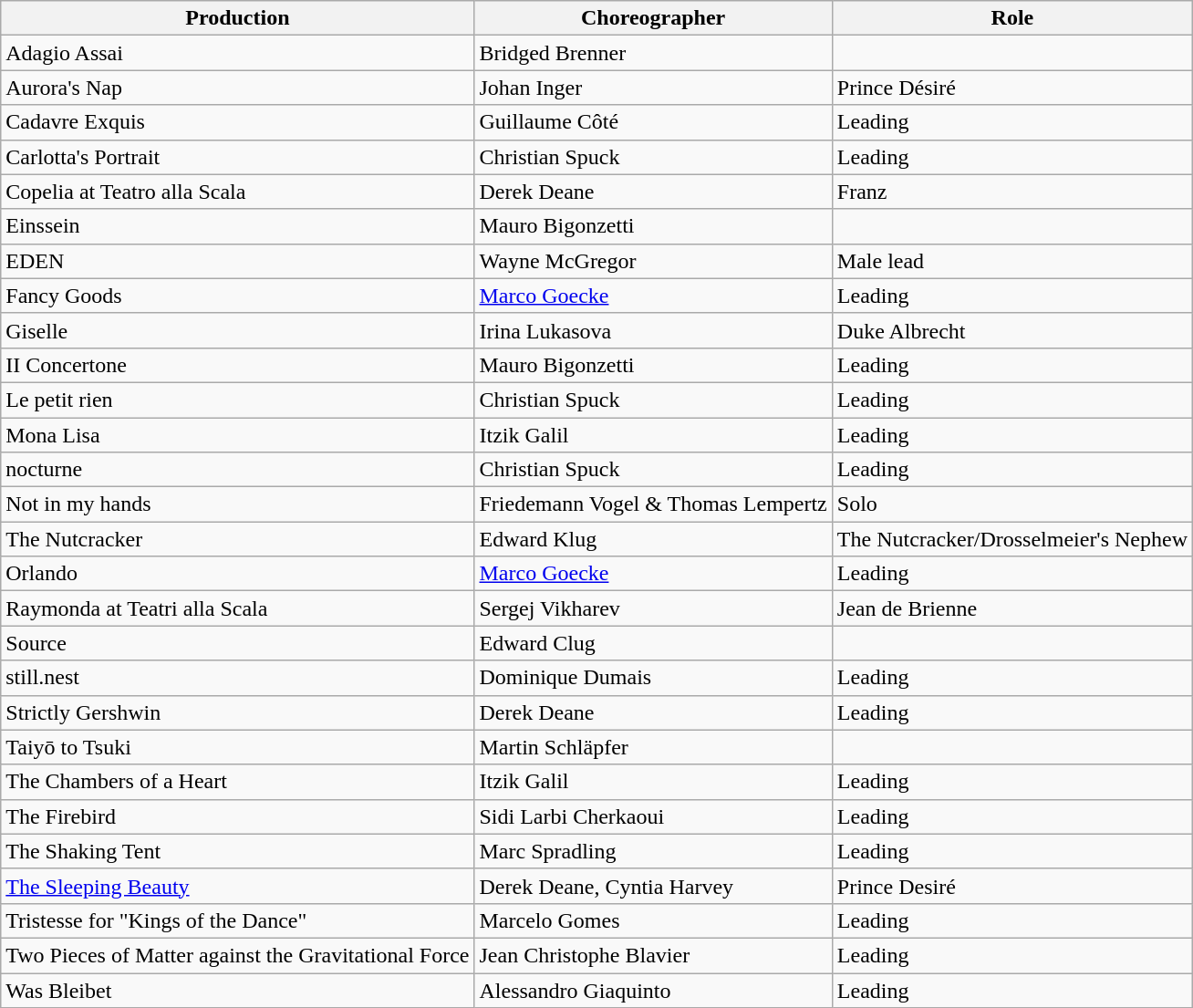<table class="wikitable sortable">
<tr>
<th>Production</th>
<th>Choreographer</th>
<th>Role</th>
</tr>
<tr>
<td>Adagio Assai</td>
<td>Bridged Brenner</td>
<td></td>
</tr>
<tr>
<td>Aurora's Nap</td>
<td>Johan Inger</td>
<td>Prince Désiré</td>
</tr>
<tr>
<td>Cadavre Exquis</td>
<td>Guillaume Côté</td>
<td>Leading</td>
</tr>
<tr>
<td>Carlotta's Portrait</td>
<td>Christian Spuck</td>
<td>Leading</td>
</tr>
<tr>
<td>Copelia at Teatro alla Scala</td>
<td>Derek Deane</td>
<td>Franz</td>
</tr>
<tr>
<td>Einssein</td>
<td>Mauro Bigonzetti</td>
<td></td>
</tr>
<tr>
<td>EDEN</td>
<td>Wayne McGregor</td>
<td>Male lead</td>
</tr>
<tr>
<td>Fancy Goods</td>
<td><a href='#'>Marco Goecke</a></td>
<td>Leading</td>
</tr>
<tr>
<td>Giselle</td>
<td>Irina Lukasova</td>
<td>Duke Albrecht</td>
</tr>
<tr>
<td>II Concertone</td>
<td>Mauro Bigonzetti</td>
<td>Leading</td>
</tr>
<tr>
<td>Le petit rien</td>
<td>Christian Spuck</td>
<td>Leading</td>
</tr>
<tr>
<td>Mona Lisa</td>
<td>Itzik Galil</td>
<td>Leading</td>
</tr>
<tr>
<td>nocturne</td>
<td>Christian Spuck</td>
<td>Leading</td>
</tr>
<tr>
<td>Not in my hands</td>
<td>Friedemann Vogel & Thomas Lempertz</td>
<td>Solo</td>
</tr>
<tr>
<td>The Nutcracker</td>
<td>Edward Klug</td>
<td>The Nutcracker/Drosselmeier's Nephew</td>
</tr>
<tr>
<td>Orlando</td>
<td><a href='#'>Marco Goecke</a></td>
<td>Leading</td>
</tr>
<tr>
<td>Raymonda at Teatri alla Scala</td>
<td>Sergej Vikharev</td>
<td>Jean de Brienne</td>
</tr>
<tr>
<td>Source</td>
<td>Edward Clug</td>
<td></td>
</tr>
<tr>
<td>still.nest</td>
<td>Dominique Dumais</td>
<td>Leading</td>
</tr>
<tr>
<td>Strictly Gershwin</td>
<td>Derek Deane</td>
<td>Leading</td>
</tr>
<tr>
<td>Taiyō to Tsuki</td>
<td>Martin Schläpfer</td>
<td></td>
</tr>
<tr>
<td>The Chambers of a Heart</td>
<td>Itzik Galil</td>
<td>Leading</td>
</tr>
<tr>
<td>The Firebird</td>
<td>Sidi Larbi Cherkaoui</td>
<td>Leading</td>
</tr>
<tr>
<td>The Shaking Tent</td>
<td>Marc Spradling</td>
<td>Leading</td>
</tr>
<tr>
<td><a href='#'>The Sleeping Beauty</a></td>
<td>Derek Deane, Cyntia Harvey</td>
<td>Prince Desiré</td>
</tr>
<tr>
<td>Tristesse for "Kings of the Dance"</td>
<td>Marcelo Gomes</td>
<td>Leading</td>
</tr>
<tr>
<td>Two Pieces of Matter against the Gravitational Force</td>
<td>Jean Christophe Blavier</td>
<td>Leading</td>
</tr>
<tr>
<td>Was Bleibet</td>
<td>Alessandro Giaquinto</td>
<td>Leading</td>
</tr>
</table>
